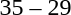<table style="text-align:center">
<tr>
<th width=200></th>
<th width=100></th>
<th width=200></th>
</tr>
<tr>
<td align=right><strong></strong></td>
<td>35 – 29</td>
<td align=left></td>
</tr>
</table>
